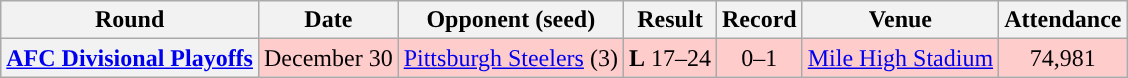<table class="wikitable" style="text-align:center">
<tr>
<th>Round</th>
<th>Date</th>
<th>Opponent (seed)</th>
<th>Result</th>
<th>Record</th>
<th>Venue</th>
<th>Attendance</th>
</tr>
<tr style="background:#fcc">
<th><a href='#'>AFC Divisional Playoffs</a></th>
<td>December 30</td>
<td><a href='#'>Pittsburgh Steelers</a> (3)</td>
<td><strong>L</strong> 17–24</td>
<td>0–1</td>
<td><a href='#'>Mile High Stadium</a></td>
<td>74,981</td>
</tr>
</table>
